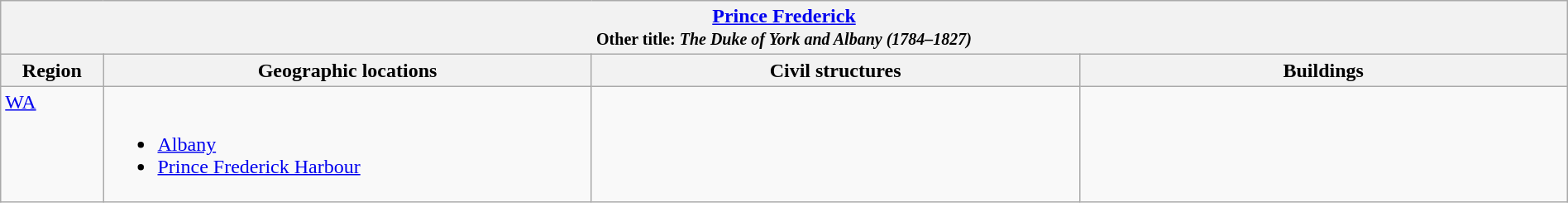<table class="wikitable" width="100%">
<tr>
<th colspan="4"> <a href='#'>Prince Frederick</a><br><small>Other title: <em>The Duke of York and Albany (1784–1827)</em></small></th>
</tr>
<tr>
<th width="5%">Region</th>
<th width="23.75%">Geographic locations</th>
<th width="23.75%">Civil structures</th>
<th width="23.75%">Buildings</th>
</tr>
<tr>
<td align=left valign=top> <a href='#'>WA</a></td>
<td><br><ul><li><a href='#'>Albany</a></li><li><a href='#'>Prince Frederick Harbour</a></li></ul></td>
<td></td>
<td></td>
</tr>
</table>
